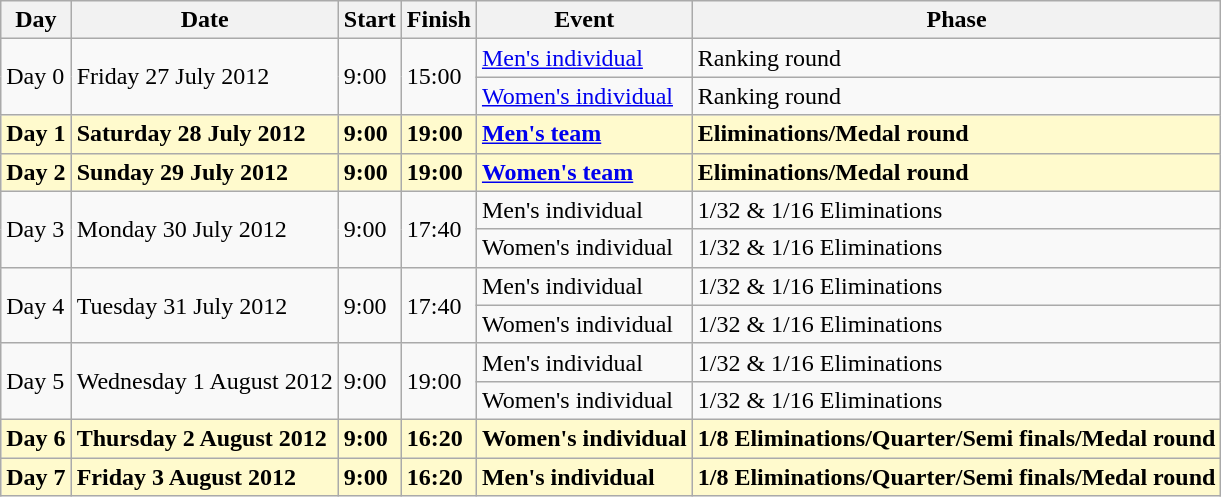<table class=wikitable>
<tr>
<th>Day</th>
<th>Date</th>
<th>Start</th>
<th>Finish</th>
<th>Event</th>
<th>Phase</th>
</tr>
<tr>
<td rowspan=2>Day 0</td>
<td rowspan=2>Friday 27 July 2012</td>
<td rowspan=2>9:00</td>
<td rowspan=2>15:00</td>
<td><a href='#'>Men's individual</a></td>
<td>Ranking round</td>
</tr>
<tr>
<td><a href='#'>Women's individual</a></td>
<td>Ranking round</td>
</tr>
<tr>
<td style=background:lemonchiffon><strong>Day 1</strong></td>
<td style=background:lemonchiffon><strong>Saturday 28 July 2012</strong></td>
<td style=background:lemonchiffon><strong>9:00</strong></td>
<td style=background:lemonchiffon><strong>19:00</strong></td>
<td style=background:lemonchiffon><strong><a href='#'>Men's team</a></strong></td>
<td style=background:lemonchiffon><strong>Eliminations/Medal round</strong></td>
</tr>
<tr>
<td style=background:lemonchiffon><strong>Day 2</strong></td>
<td style=background:lemonchiffon><strong>Sunday 29 July 2012</strong></td>
<td style=background:lemonchiffon><strong>9:00</strong></td>
<td style=background:lemonchiffon><strong>19:00</strong></td>
<td style=background:lemonchiffon><strong><a href='#'>Women's team</a></strong></td>
<td style=background:lemonchiffon><strong>Eliminations/Medal round</strong></td>
</tr>
<tr>
<td rowspan=2>Day 3</td>
<td rowspan=2>Monday 30 July 2012</td>
<td rowspan=2>9:00</td>
<td rowspan=2>17:40</td>
<td>Men's individual</td>
<td>1/32 & 1/16 Eliminations</td>
</tr>
<tr>
<td>Women's individual</td>
<td>1/32 & 1/16 Eliminations</td>
</tr>
<tr>
<td rowspan=2>Day 4</td>
<td rowspan=2>Tuesday 31 July 2012</td>
<td rowspan=2>9:00</td>
<td rowspan=2>17:40</td>
<td>Men's individual</td>
<td>1/32 & 1/16 Eliminations</td>
</tr>
<tr>
<td>Women's individual</td>
<td>1/32 & 1/16 Eliminations</td>
</tr>
<tr>
<td rowspan=2>Day 5</td>
<td rowspan=2>Wednesday 1 August 2012</td>
<td rowspan=2>9:00</td>
<td rowspan=2>19:00</td>
<td>Men's individual</td>
<td>1/32 & 1/16 Eliminations</td>
</tr>
<tr>
<td>Women's individual</td>
<td>1/32 & 1/16 Eliminations</td>
</tr>
<tr>
<td style=background:lemonchiffon><strong>Day 6</strong></td>
<td style=background:lemonchiffon><strong>Thursday 2 August 2012</strong></td>
<td style=background:lemonchiffon><strong>9:00</strong></td>
<td style=background:lemonchiffon><strong>16:20</strong></td>
<td style=background:lemonchiffon><strong>Women's individual</strong></td>
<td style=background:lemonchiffon><strong>1/8 Eliminations/Quarter/Semi finals/Medal round</strong></td>
</tr>
<tr>
<td style=background:lemonchiffon><strong>Day 7</strong></td>
<td style=background:lemonchiffon><strong>Friday 3 August 2012</strong></td>
<td style=background:lemonchiffon><strong>9:00</strong></td>
<td style=background:lemonchiffon><strong>16:20</strong></td>
<td style=background:lemonchiffon><strong>Men's individual</strong></td>
<td style=background:lemonchiffon><strong>1/8 Eliminations/Quarter/Semi finals/Medal round</strong></td>
</tr>
</table>
